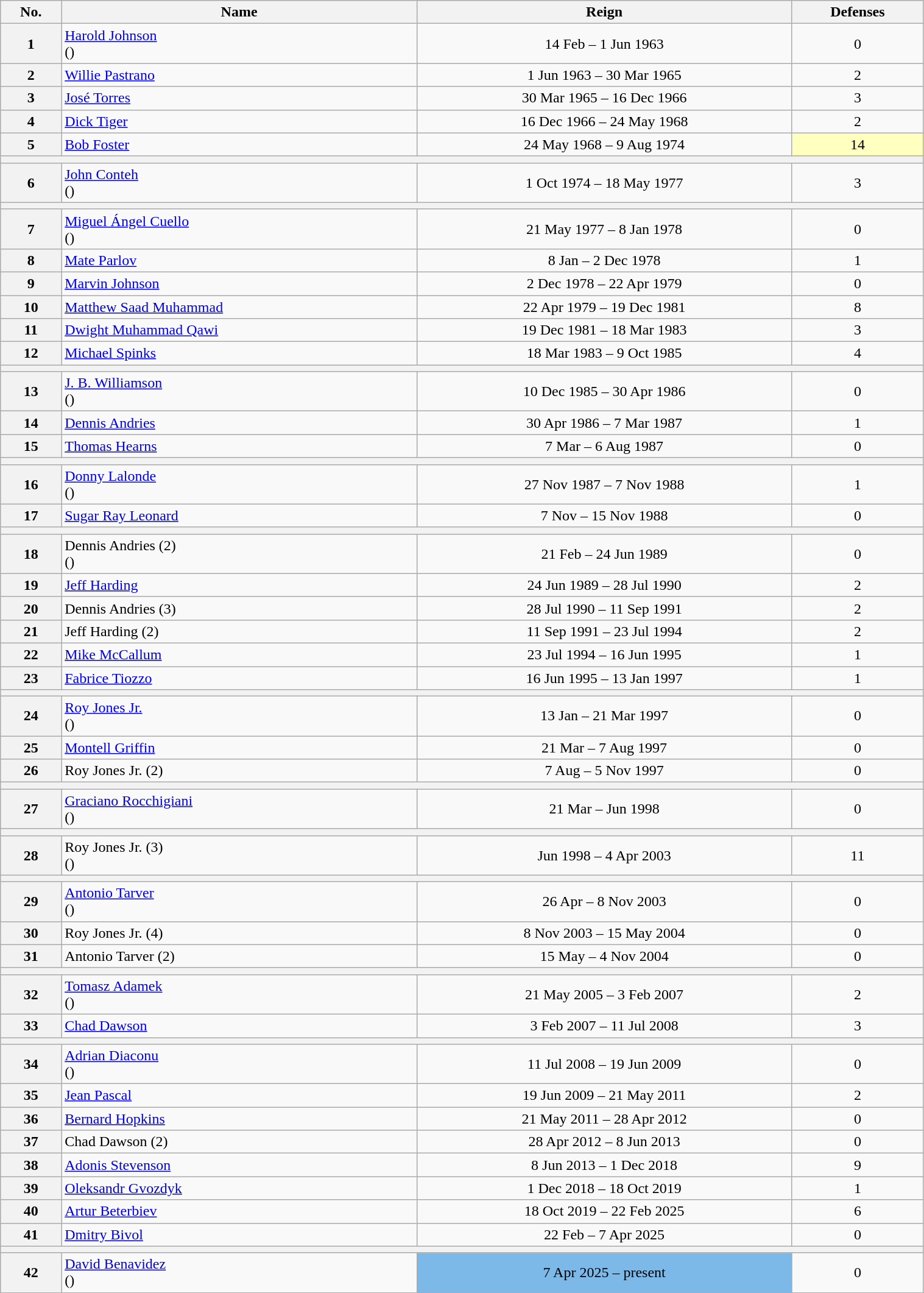<table class="wikitable sortable" style="width:80%;">
<tr>
<th>No.</th>
<th>Name</th>
<th>Reign</th>
<th>Defenses</th>
</tr>
<tr>
<th>1</th>
<td align="left"><a href='#'>Harold Johnson</a><br>()</td>
<td style="text-align:center;">14 Feb – 1 Jun 1963</td>
<td style="text-align:center;">0</td>
</tr>
<tr>
<th>2</th>
<td align="left"><a href='#'>Willie Pastrano</a></td>
<td style="text-align:center;">1 Jun 1963 – 30 Mar 1965</td>
<td style="text-align:center;">2</td>
</tr>
<tr>
<th>3</th>
<td align="left"><a href='#'>José Torres</a></td>
<td style="text-align:center;">30 Mar 1965 – 16 Dec 1966</td>
<td style="text-align:center;">3</td>
</tr>
<tr>
<th>4</th>
<td align="left"><a href='#'>Dick Tiger</a></td>
<td style="text-align:center;">16 Dec 1966 – 24 May 1968</td>
<td style="text-align:center;">2</td>
</tr>
<tr>
<th>5</th>
<td align="left"><a href='#'>Bob Foster</a></td>
<td style="text-align:center;">24 May 1968 – 9 Aug 1974</td>
<td style="background:#ffffbf; text-align:center;">14</td>
</tr>
<tr align=center>
<th colspan=4></th>
</tr>
<tr>
<th>6</th>
<td align="left"><a href='#'>John Conteh</a><br>()</td>
<td style="text-align:center;">1 Oct 1974 – 18 May 1977</td>
<td style="text-align:center;">3</td>
</tr>
<tr align=center>
<th colspan=4></th>
</tr>
<tr>
<th>7</th>
<td align="left"><a href='#'>Miguel Ángel Cuello</a><br>()</td>
<td style="text-align:center;">21 May 1977 – 8 Jan 1978</td>
<td style="text-align:center;">0</td>
</tr>
<tr>
<th>8</th>
<td align="left"><a href='#'>Mate Parlov</a></td>
<td style="text-align:center;">8 Jan – 2 Dec 1978</td>
<td style="text-align:center;">1</td>
</tr>
<tr>
<th>9</th>
<td align="left"><a href='#'>Marvin Johnson</a></td>
<td style="text-align:center;">2 Dec 1978 – 22 Apr 1979</td>
<td style="text-align:center;">0</td>
</tr>
<tr>
<th>10</th>
<td align="left"><a href='#'>Matthew Saad Muhammad</a></td>
<td style="text-align:center;">22 Apr 1979 – 19 Dec 1981</td>
<td style="text-align:center;">8</td>
</tr>
<tr>
<th>11</th>
<td align="left"><a href='#'>Dwight Muhammad Qawi</a></td>
<td style="text-align:center;">19 Dec 1981 – 18 Mar 1983</td>
<td style="text-align:center;">3</td>
</tr>
<tr>
<th>12</th>
<td align="left"><a href='#'>Michael Spinks</a></td>
<td style="text-align:center;">18 Mar 1983 – 9 Oct 1985</td>
<td style="text-align:center;">4</td>
</tr>
<tr align=center>
<th colspan=4></th>
</tr>
<tr>
<th>13</th>
<td align="left"><a href='#'>J. B. Williamson</a><br>()</td>
<td style="text-align:center;">10 Dec 1985 – 30 Apr 1986</td>
<td style="text-align:center;">0</td>
</tr>
<tr>
<th>14</th>
<td align="left"><a href='#'>Dennis Andries</a></td>
<td style="text-align:center;">30 Apr 1986 – 7 Mar 1987</td>
<td style="text-align:center;">1</td>
</tr>
<tr>
<th>15</th>
<td align="left"><a href='#'>Thomas Hearns</a></td>
<td style="text-align:center;">7 Mar – 6 Aug 1987</td>
<td style="text-align:center;">0</td>
</tr>
<tr align=center>
<th colspan=4></th>
</tr>
<tr>
<th>16</th>
<td align="left"><a href='#'>Donny Lalonde</a><br>()</td>
<td style="text-align:center;">27 Nov 1987 – 7 Nov 1988</td>
<td style="text-align:center;">1</td>
</tr>
<tr>
<th>17</th>
<td align="left"><a href='#'>Sugar Ray Leonard</a></td>
<td style="text-align:center;">7 Nov – 15 Nov 1988</td>
<td style="text-align:center;">0</td>
</tr>
<tr align=center>
<th colspan=4></th>
</tr>
<tr>
<th>18</th>
<td align="left">Dennis Andries (2)<br>()</td>
<td style="text-align:center;">21 Feb – 24 Jun 1989</td>
<td style="text-align:center;">0</td>
</tr>
<tr>
<th>19</th>
<td align="left"><a href='#'>Jeff Harding</a></td>
<td style="text-align:center;">24 Jun 1989 – 28 Jul 1990</td>
<td style="text-align:center;">2</td>
</tr>
<tr>
<th>20</th>
<td align="left">Dennis Andries (3)</td>
<td style="text-align:center;">28 Jul 1990 – 11 Sep 1991</td>
<td style="text-align:center;">2</td>
</tr>
<tr>
<th>21</th>
<td align="left">Jeff Harding (2)</td>
<td style="text-align:center;">11 Sep 1991 – 23 Jul 1994</td>
<td style="text-align:center;">2</td>
</tr>
<tr>
<th>22</th>
<td align="left"><a href='#'>Mike McCallum</a></td>
<td style="text-align:center;">23 Jul 1994 – 16 Jun 1995</td>
<td style="text-align:center;">1</td>
</tr>
<tr>
<th>23</th>
<td align="left"><a href='#'>Fabrice Tiozzo</a></td>
<td style="text-align:center;">16 Jun 1995 – 13 Jan 1997</td>
<td style="text-align:center;">1</td>
</tr>
<tr align=center>
<th colspan=4></th>
</tr>
<tr>
<th>24</th>
<td align="left"><a href='#'>Roy Jones Jr.</a><br>()</td>
<td style="text-align:center;">13 Jan – 21 Mar 1997</td>
<td style="text-align:center;">0</td>
</tr>
<tr>
<th>25</th>
<td align="left"><a href='#'>Montell Griffin</a></td>
<td style="text-align:center;">21 Mar – 7 Aug 1997</td>
<td style="text-align:center;">0</td>
</tr>
<tr>
<th>26</th>
<td align="left">Roy Jones Jr. (2)</td>
<td style="text-align:center;">7 Aug – 5 Nov 1997</td>
<td style="text-align:center;">0</td>
</tr>
<tr align=center>
<th colspan=4></th>
</tr>
<tr>
<th>27</th>
<td align="left"><a href='#'>Graciano Rocchigiani</a><br>()</td>
<td style="text-align:center;">21 Mar – Jun 1998</td>
<td style="text-align:center;">0</td>
</tr>
<tr align=center>
<th colspan=4></th>
</tr>
<tr>
<th>28</th>
<td align="left">Roy Jones Jr. (3)<br>()</td>
<td style="text-align:center;">Jun 1998 – 4 Apr 2003</td>
<td style="text-align:center;">11</td>
</tr>
<tr align=center>
<th colspan=4></th>
</tr>
<tr>
<th>29</th>
<td align="left"><a href='#'>Antonio Tarver</a><br>()</td>
<td style="text-align:center;">26 Apr – 8 Nov 2003</td>
<td style="text-align:center;">0</td>
</tr>
<tr>
<th>30</th>
<td align="left">Roy Jones Jr. (4)</td>
<td style="text-align:center;">8 Nov 2003 – 15 May 2004</td>
<td style="text-align:center;">0</td>
</tr>
<tr>
<th>31</th>
<td align="left">Antonio Tarver (2)</td>
<td style="text-align:center;">15 May – 4 Nov 2004</td>
<td style="text-align:center;">0</td>
</tr>
<tr align=center>
<th colspan=4></th>
</tr>
<tr>
<th>32</th>
<td align="left"><a href='#'>Tomasz Adamek</a><br>()</td>
<td style="text-align:center;">21 May 2005 – 3 Feb 2007</td>
<td style="text-align:center;">2</td>
</tr>
<tr>
<th>33</th>
<td align="left"><a href='#'>Chad Dawson</a></td>
<td style="text-align:center;">3 Feb 2007 – 11 Jul 2008</td>
<td style="text-align:center;">3</td>
</tr>
<tr align=center>
<th colspan=4></th>
</tr>
<tr>
<th>34</th>
<td align="left"><a href='#'>Adrian Diaconu</a><br>()</td>
<td style="text-align:center;">11 Jul 2008 – 19 Jun 2009</td>
<td style="text-align:center;">0</td>
</tr>
<tr>
<th>35</th>
<td align="left"><a href='#'>Jean Pascal</a></td>
<td style="text-align:center;">19 Jun 2009 – 21 May 2011</td>
<td style="text-align:center;">2</td>
</tr>
<tr>
<th>36</th>
<td align="left"><a href='#'>Bernard Hopkins</a></td>
<td style="text-align:center;">21 May 2011 – 28 Apr 2012</td>
<td style="text-align:center;">0</td>
</tr>
<tr>
<th>37</th>
<td align="left">Chad Dawson (2)</td>
<td style="text-align:center;">28 Apr 2012 – 8 Jun 2013</td>
<td style="text-align:center;">0</td>
</tr>
<tr>
<th>38</th>
<td align="left"><a href='#'>Adonis Stevenson</a></td>
<td style="text-align:center;">8 Jun 2013 – 1 Dec 2018</td>
<td style="text-align:center;">9</td>
</tr>
<tr>
<th>39</th>
<td align="left"><a href='#'>Oleksandr Gvozdyk</a></td>
<td style="text-align:center;">1 Dec 2018 – 18 Oct 2019</td>
<td style="text-align:center;">1</td>
</tr>
<tr>
<th>40</th>
<td align="left"><a href='#'>Artur Beterbiev</a></td>
<td style="text-align:center;">18 Oct 2019 – 22 Feb 2025</td>
<td style="text-align:center;">6</td>
</tr>
<tr>
<th>41</th>
<td align=left><a href='#'>Dmitry Bivol</a></td>
<td style="text-align:center;">22 Feb  – 7 Apr 2025</td>
<td style="text-align:center;">0</td>
</tr>
<tr align=center>
<th colspan=4></th>
</tr>
<tr style="text-align:center;">
<th>42</th>
<td style="text-align:left;"><a href='#'>David Benavidez</a><br>()</td>
<td style="background:#7CB9E8;">7 Apr 2025 – present</td>
<td>0</td>
</tr>
</table>
